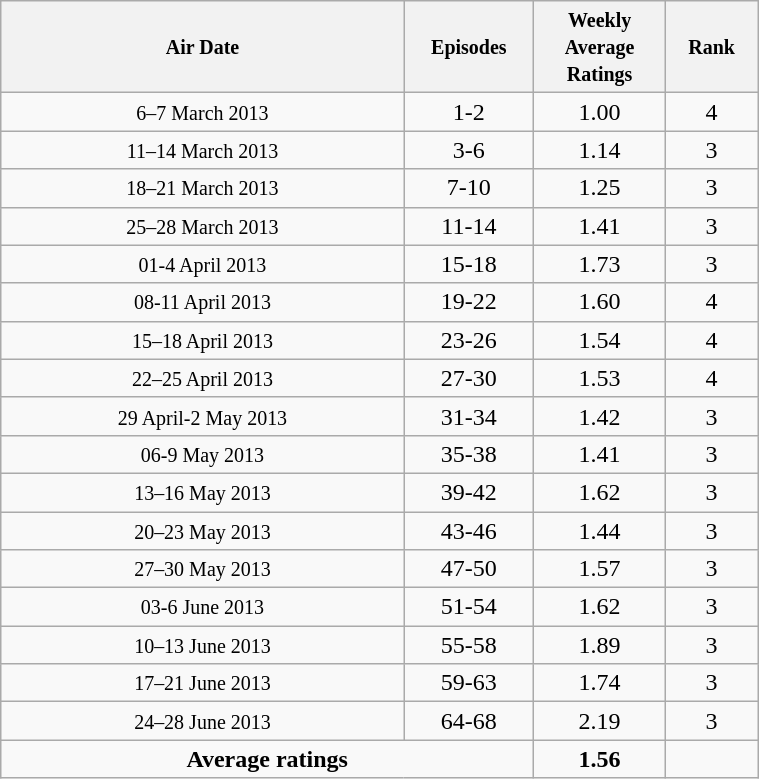<table class="wikitable" style="text-align:center;width:40%;">
<tr>
<th width="25%"><small>Air Date</small></th>
<th width="5%"><small>Episodes</small></th>
<th width="6%"><small>Weekly Average Ratings</small></th>
<th width="4%"><small>Rank</small></th>
</tr>
<tr>
<td><small>6–7 March 2013</small></td>
<td>1-2</td>
<td>1.00</td>
<td>4</td>
</tr>
<tr>
<td><small>11–14 March 2013</small></td>
<td>3-6</td>
<td>1.14</td>
<td>3</td>
</tr>
<tr>
<td><small>18–21 March 2013</small></td>
<td>7-10</td>
<td>1.25</td>
<td>3</td>
</tr>
<tr>
<td><small>25–28 March 2013</small></td>
<td>11-14</td>
<td>1.41</td>
<td>3</td>
</tr>
<tr>
<td><small>01-4 April 2013</small></td>
<td>15-18</td>
<td>1.73</td>
<td>3</td>
</tr>
<tr>
<td><small>08-11 April 2013</small></td>
<td>19-22</td>
<td>1.60</td>
<td>4</td>
</tr>
<tr>
<td><small>15–18 April 2013</small></td>
<td>23-26</td>
<td>1.54</td>
<td>4</td>
</tr>
<tr>
<td><small>22–25 April 2013</small></td>
<td>27-30</td>
<td>1.53</td>
<td>4</td>
</tr>
<tr>
<td><small>29 April-2 May 2013</small></td>
<td>31-34</td>
<td>1.42</td>
<td>3</td>
</tr>
<tr>
<td><small>06-9 May 2013</small></td>
<td>35-38</td>
<td>1.41</td>
<td>3</td>
</tr>
<tr>
<td><small>13–16 May 2013</small></td>
<td>39-42</td>
<td>1.62</td>
<td>3</td>
</tr>
<tr>
<td><small>20–23 May 2013</small></td>
<td>43-46</td>
<td>1.44</td>
<td>3</td>
</tr>
<tr>
<td><small>27–30 May 2013</small></td>
<td>47-50</td>
<td>1.57</td>
<td>3</td>
</tr>
<tr>
<td><small>03-6 June 2013</small></td>
<td>51-54</td>
<td>1.62</td>
<td>3</td>
</tr>
<tr>
<td><small>10–13 June 2013</small></td>
<td>55-58</td>
<td>1.89</td>
<td>3</td>
</tr>
<tr>
<td><small>17–21 June 2013</small></td>
<td>59-63</td>
<td>1.74</td>
<td>3</td>
</tr>
<tr>
<td><small>24–28 June 2013</small></td>
<td>64-68</td>
<td>2.19</td>
<td>3</td>
</tr>
<tr>
<td colspan=2><strong>Average ratings</strong></td>
<td><strong>1.56</strong></td>
<td></td>
</tr>
</table>
